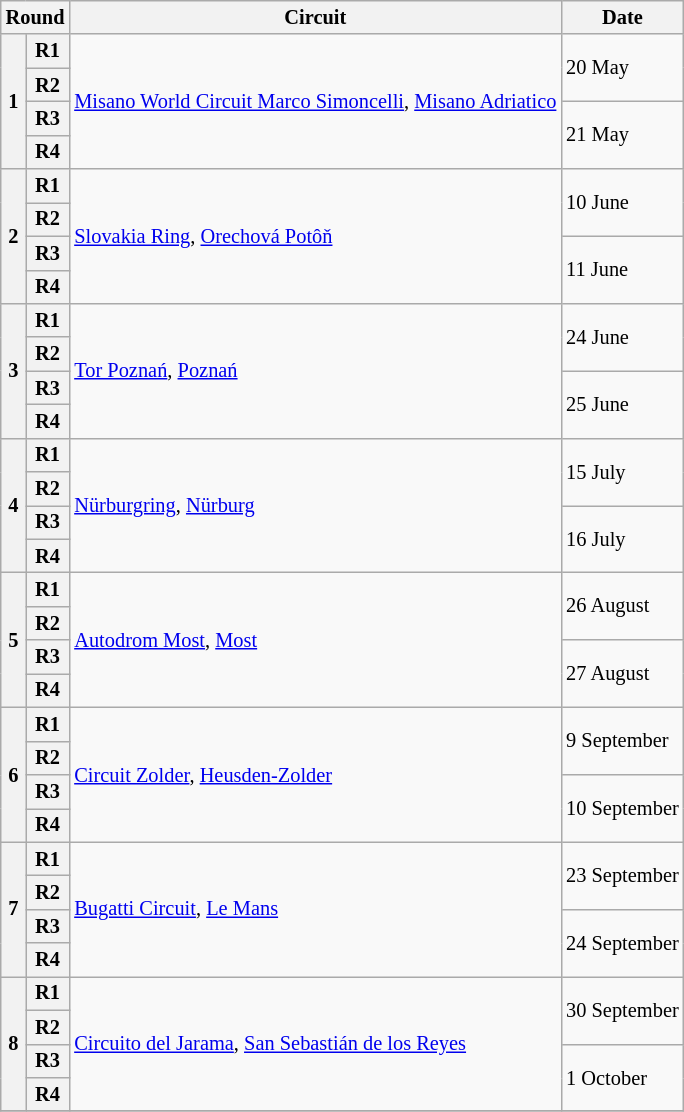<table class="wikitable" style="font-size: 85%">
<tr>
<th colspan=2>Round</th>
<th>Circuit</th>
<th>Date</th>
</tr>
<tr>
<th rowspan=4>1</th>
<th>R1</th>
<td rowspan=4> <a href='#'>Misano World Circuit Marco Simoncelli</a>, <a href='#'>Misano Adriatico</a></td>
<td rowspan=2>20 May</td>
</tr>
<tr>
<th>R2</th>
</tr>
<tr>
<th>R3</th>
<td rowspan=2>21 May</td>
</tr>
<tr>
<th>R4</th>
</tr>
<tr>
<th rowspan=4>2</th>
<th>R1</th>
<td rowspan=4> <a href='#'>Slovakia Ring</a>, <a href='#'>Orechová Potôň</a></td>
<td rowspan=2>10 June</td>
</tr>
<tr>
<th>R2</th>
</tr>
<tr>
<th>R3</th>
<td rowspan=2>11 June</td>
</tr>
<tr>
<th>R4</th>
</tr>
<tr>
<th rowspan=4>3</th>
<th>R1</th>
<td rowspan=4> <a href='#'>Tor Poznań</a>, <a href='#'>Poznań</a></td>
<td rowspan=2>24 June</td>
</tr>
<tr>
<th>R2</th>
</tr>
<tr>
<th>R3</th>
<td rowspan=2>25 June</td>
</tr>
<tr>
<th>R4</th>
</tr>
<tr>
<th rowspan=4>4</th>
<th>R1</th>
<td rowspan=4> <a href='#'>Nürburgring</a>, <a href='#'>Nürburg</a></td>
<td rowspan=2>15 July</td>
</tr>
<tr>
<th>R2</th>
</tr>
<tr>
<th>R3</th>
<td rowspan=2>16 July</td>
</tr>
<tr>
<th>R4</th>
</tr>
<tr>
<th rowspan=4>5</th>
<th>R1</th>
<td rowspan=4> <a href='#'>Autodrom Most</a>, <a href='#'>Most</a></td>
<td rowspan=2>26 August</td>
</tr>
<tr>
<th>R2</th>
</tr>
<tr>
<th>R3</th>
<td rowspan=2>27 August</td>
</tr>
<tr>
<th>R4</th>
</tr>
<tr>
<th rowspan=4>6</th>
<th>R1</th>
<td rowspan=4> <a href='#'>Circuit Zolder</a>, <a href='#'>Heusden-Zolder</a></td>
<td rowspan=2>9 September</td>
</tr>
<tr>
<th>R2</th>
</tr>
<tr>
<th>R3</th>
<td rowspan=2>10 September</td>
</tr>
<tr>
<th>R4</th>
</tr>
<tr>
<th rowspan=4>7</th>
<th>R1</th>
<td rowspan=4> <a href='#'>Bugatti Circuit</a>, <a href='#'>Le Mans</a></td>
<td rowspan=2>23 September</td>
</tr>
<tr>
<th>R2</th>
</tr>
<tr>
<th>R3</th>
<td rowspan=2>24 September</td>
</tr>
<tr>
<th>R4</th>
</tr>
<tr>
<th rowspan=4>8</th>
<th>R1</th>
<td rowspan=4> <a href='#'>Circuito del Jarama</a>, <a href='#'>San Sebastián de los Reyes</a></td>
<td rowspan=2>30 September</td>
</tr>
<tr>
<th>R2</th>
</tr>
<tr>
<th>R3</th>
<td rowspan=2>1 October</td>
</tr>
<tr>
<th>R4</th>
</tr>
<tr>
</tr>
</table>
